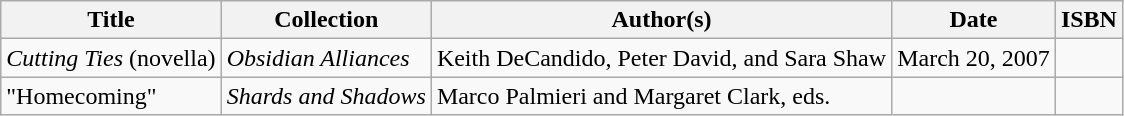<table class="wikitable">
<tr>
<th>Title</th>
<th>Collection</th>
<th>Author(s)</th>
<th>Date</th>
<th>ISBN</th>
</tr>
<tr>
<td><em>Cutting Ties</em> (novella)</td>
<td><em>Obsidian Alliances</em></td>
<td>Keith DeCandido, Peter David, and Sara Shaw</td>
<td>March 20, 2007</td>
<td></td>
</tr>
<tr>
<td>"Homecoming"</td>
<td><em>Shards and Shadows</em></td>
<td>Marco Palmieri and Margaret Clark, eds.</td>
<td></td>
<td></td>
</tr>
</table>
